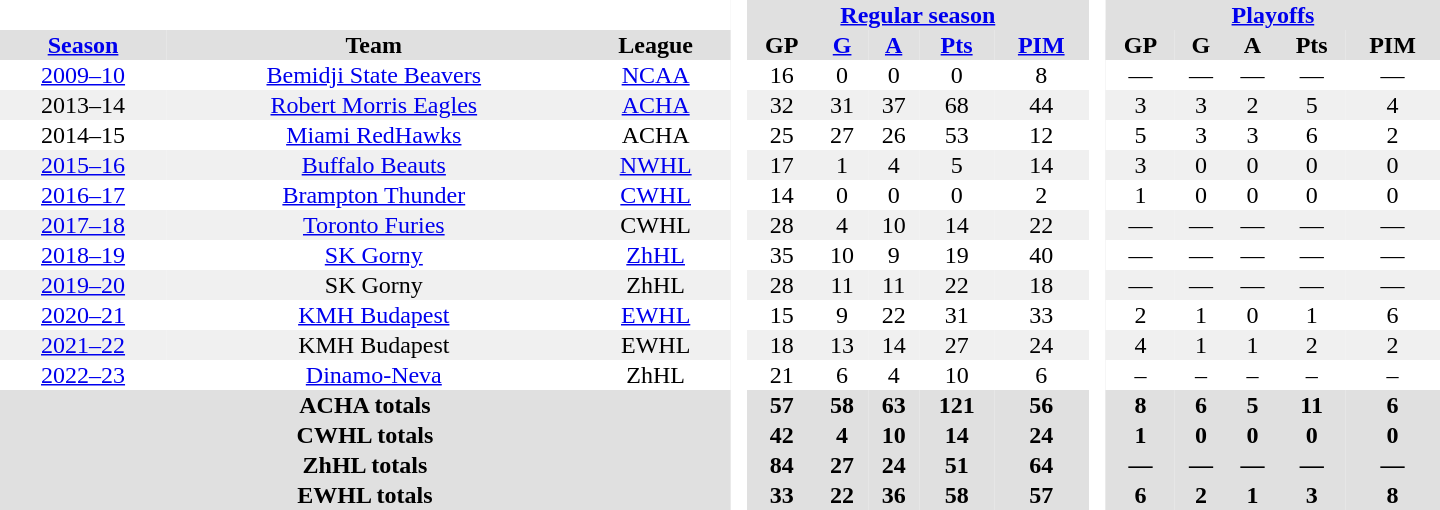<table border="0" cellpadding="1" cellspacing="0" style="text-align:center; width:60em;">
<tr style="background:#e0e0e0;">
<th colspan="3"  bgcolor="#ffffff"> </th>
<th rowspan="99" bgcolor="#ffffff"> </th>
<th colspan="5"><a href='#'>Regular season</a></th>
<th rowspan="99" bgcolor="#ffffff"> </th>
<th colspan="5"><a href='#'>Playoffs</a></th>
</tr>
<tr bgcolor="#e0e0e0">
<th><a href='#'>Season</a></th>
<th>Team</th>
<th>League</th>
<th>GP</th>
<th><a href='#'>G</a></th>
<th><a href='#'>A</a></th>
<th><a href='#'>Pts</a></th>
<th><a href='#'>PIM</a></th>
<th>GP</th>
<th>G</th>
<th>A</th>
<th>Pts</th>
<th>PIM</th>
</tr>
<tr>
<td><a href='#'>2009–10</a></td>
<td><a href='#'>Bemidji State Beavers</a></td>
<td><a href='#'>NCAA</a></td>
<td>16</td>
<td>0</td>
<td>0</td>
<td>0</td>
<td>8</td>
<td>—</td>
<td>—</td>
<td>—</td>
<td>—</td>
<td>—</td>
</tr>
<tr bgcolor="#f0f0f0">
<td>2013–14</td>
<td><a href='#'>Robert Morris Eagles</a></td>
<td><a href='#'>ACHA</a></td>
<td>32</td>
<td>31</td>
<td>37</td>
<td>68</td>
<td>44</td>
<td>3</td>
<td>3</td>
<td>2</td>
<td>5</td>
<td>4</td>
</tr>
<tr>
<td>2014–15</td>
<td><a href='#'>Miami RedHawks</a></td>
<td>ACHA</td>
<td>25</td>
<td>27</td>
<td>26</td>
<td>53</td>
<td>12</td>
<td>5</td>
<td>3</td>
<td>3</td>
<td>6</td>
<td>2</td>
</tr>
<tr bgcolor="#f0f0f0">
<td><a href='#'>2015–16</a></td>
<td><a href='#'>Buffalo Beauts</a></td>
<td><a href='#'>NWHL</a></td>
<td>17</td>
<td>1</td>
<td>4</td>
<td>5</td>
<td>14</td>
<td>3</td>
<td>0</td>
<td>0</td>
<td>0</td>
<td>0</td>
</tr>
<tr>
<td><a href='#'>2016–17</a></td>
<td><a href='#'>Brampton Thunder</a></td>
<td><a href='#'>CWHL</a></td>
<td>14</td>
<td>0</td>
<td>0</td>
<td>0</td>
<td>2</td>
<td>1</td>
<td>0</td>
<td>0</td>
<td>0</td>
<td>0</td>
</tr>
<tr bgcolor="#f0f0f0">
<td><a href='#'>2017–18</a></td>
<td><a href='#'>Toronto Furies</a></td>
<td>CWHL</td>
<td>28</td>
<td>4</td>
<td>10</td>
<td>14</td>
<td>22</td>
<td>—</td>
<td>—</td>
<td>—</td>
<td>—</td>
<td>—</td>
</tr>
<tr>
<td><a href='#'>2018–19</a></td>
<td><a href='#'>SK Gorny</a></td>
<td><a href='#'>ZhHL</a></td>
<td>35</td>
<td>10</td>
<td>9</td>
<td>19</td>
<td>40</td>
<td>—</td>
<td>—</td>
<td>—</td>
<td>—</td>
<td>—</td>
</tr>
<tr bgcolor="#f0f0f0">
<td><a href='#'>2019–20</a></td>
<td>SK Gorny</td>
<td>ZhHL</td>
<td>28</td>
<td>11</td>
<td>11</td>
<td>22</td>
<td>18</td>
<td>—</td>
<td>—</td>
<td>—</td>
<td>—</td>
<td>—</td>
</tr>
<tr>
<td><a href='#'>2020–21</a></td>
<td><a href='#'>KMH Budapest</a></td>
<td><a href='#'>EWHL</a></td>
<td>15</td>
<td>9</td>
<td>22</td>
<td>31</td>
<td>33</td>
<td>2</td>
<td>1</td>
<td>0</td>
<td>1</td>
<td>6</td>
</tr>
<tr bgcolor="#f0f0f0">
<td><a href='#'>2021–22</a></td>
<td>KMH Budapest</td>
<td>EWHL</td>
<td>18</td>
<td>13</td>
<td>14</td>
<td>27</td>
<td>24</td>
<td>4</td>
<td>1</td>
<td>1</td>
<td>2</td>
<td>2</td>
</tr>
<tr>
<td><a href='#'>2022–23</a></td>
<td><a href='#'>Dinamo-Neva</a></td>
<td>ZhHL</td>
<td>21</td>
<td>6</td>
<td>4</td>
<td>10</td>
<td>6</td>
<td>–</td>
<td>–</td>
<td>–</td>
<td>–</td>
<td>–</td>
</tr>
<tr bgcolor="#e0e0e0">
<th colspan="3">ACHA totals</th>
<th>57</th>
<th>58</th>
<th>63</th>
<th>121</th>
<th>56</th>
<th>8</th>
<th>6</th>
<th>5</th>
<th>11</th>
<th>6</th>
</tr>
<tr bgcolor="#e0e0e0">
<th colspan="3">CWHL totals</th>
<th>42</th>
<th>4</th>
<th>10</th>
<th>14</th>
<th>24</th>
<th>1</th>
<th>0</th>
<th>0</th>
<th>0</th>
<th>0</th>
</tr>
<tr bgcolor="#e0e0e0">
<th colspan="3">ZhHL totals</th>
<th>84</th>
<th>27</th>
<th>24</th>
<th>51</th>
<th>64</th>
<th>—</th>
<th>—</th>
<th>—</th>
<th>—</th>
<th>—</th>
</tr>
<tr bgcolor="#e0e0e0">
<th colspan="3">EWHL totals</th>
<th>33</th>
<th>22</th>
<th>36</th>
<th>58</th>
<th>57</th>
<th>6</th>
<th>2</th>
<th>1</th>
<th>3</th>
<th>8</th>
</tr>
</table>
